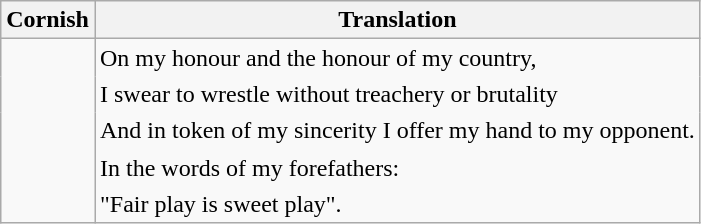<table class="wikitable">
<tr>
<th>Cornish</th>
<th>Translation</th>
</tr>
<tr style="border-bottom-style:hidden;">
<td></td>
<td>On my honour and the honour of my country,</td>
</tr>
<tr style="border-bottom-style:hidden;">
<td></td>
<td>I swear to wrestle without treachery or brutality</td>
</tr>
<tr style="border-bottom-style:hidden;">
<td></td>
<td>And in token of my sincerity I offer my hand to my opponent.</td>
</tr>
<tr style="border-bottom-style:hidden;">
<td></td>
<td>In the words of my forefathers:</td>
</tr>
<tr>
<td></td>
<td>"Fair play is sweet play".</td>
</tr>
</table>
